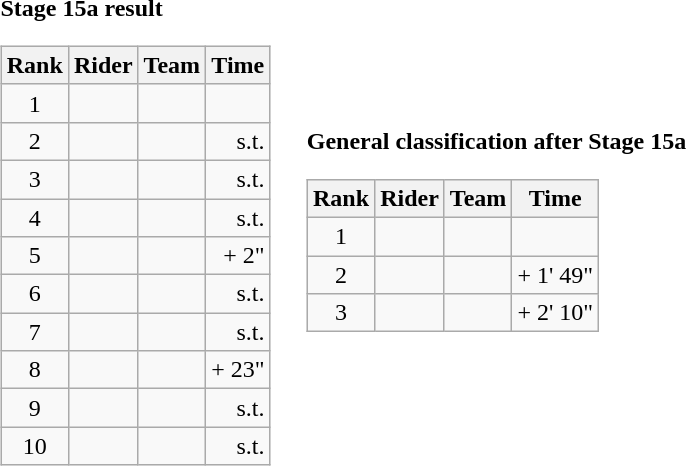<table>
<tr>
<td><strong>Stage 15a result</strong><br><table class="wikitable">
<tr>
<th scope="col">Rank</th>
<th scope="col">Rider</th>
<th scope="col">Team</th>
<th scope="col">Time</th>
</tr>
<tr>
<td style="text-align:center;">1</td>
<td></td>
<td></td>
<td style="text-align:right;"></td>
</tr>
<tr>
<td style="text-align:center;">2</td>
<td></td>
<td></td>
<td style="text-align:right;">s.t.</td>
</tr>
<tr>
<td style="text-align:center;">3</td>
<td></td>
<td></td>
<td style="text-align:right;">s.t.</td>
</tr>
<tr>
<td style="text-align:center;">4</td>
<td></td>
<td></td>
<td style="text-align:right;">s.t.</td>
</tr>
<tr>
<td style="text-align:center;">5</td>
<td></td>
<td></td>
<td style="text-align:right;">+ 2"</td>
</tr>
<tr>
<td style="text-align:center;">6</td>
<td></td>
<td></td>
<td style="text-align:right;">s.t.</td>
</tr>
<tr>
<td style="text-align:center;">7</td>
<td></td>
<td></td>
<td style="text-align:right;">s.t.</td>
</tr>
<tr>
<td style="text-align:center;">8</td>
<td></td>
<td></td>
<td style="text-align:right;">+ 23"</td>
</tr>
<tr>
<td style="text-align:center;">9</td>
<td></td>
<td></td>
<td style="text-align:right;">s.t.</td>
</tr>
<tr>
<td style="text-align:center;">10</td>
<td></td>
<td></td>
<td style="text-align:right;">s.t.</td>
</tr>
</table>
</td>
<td></td>
<td><strong>General classification after Stage 15a</strong><br><table class="wikitable">
<tr>
<th scope="col">Rank</th>
<th scope="col">Rider</th>
<th scope="col">Team</th>
<th scope="col">Time</th>
</tr>
<tr>
<td style="text-align:center;">1</td>
<td></td>
<td></td>
<td style="text-align:right;"></td>
</tr>
<tr>
<td style="text-align:center;">2</td>
<td></td>
<td></td>
<td style="text-align:right;">+ 1' 49"</td>
</tr>
<tr>
<td style="text-align:center;">3</td>
<td></td>
<td></td>
<td style="text-align:right;">+ 2' 10"</td>
</tr>
</table>
</td>
</tr>
</table>
